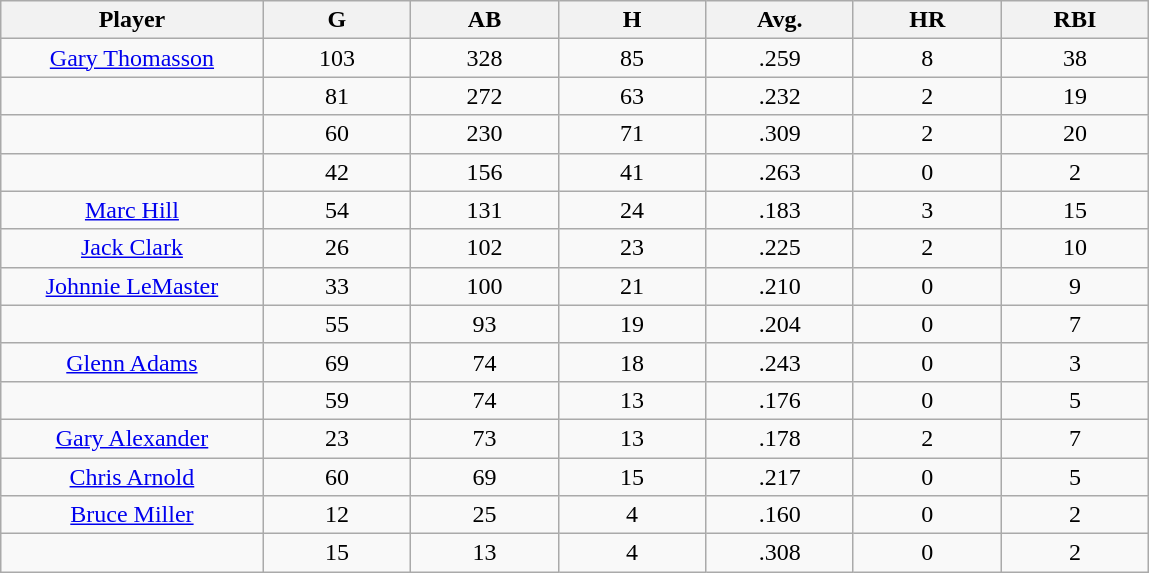<table class="wikitable sortable">
<tr>
<th bgcolor="#DDDDFF" width="16%">Player</th>
<th bgcolor="#DDDDFF" width="9%">G</th>
<th bgcolor="#DDDDFF" width="9%">AB</th>
<th bgcolor="#DDDDFF" width="9%">H</th>
<th bgcolor="#DDDDFF" width="9%">Avg.</th>
<th bgcolor="#DDDDFF" width="9%">HR</th>
<th bgcolor="#DDDDFF" width="9%">RBI</th>
</tr>
<tr align="center">
<td><a href='#'>Gary Thomasson</a></td>
<td>103</td>
<td>328</td>
<td>85</td>
<td>.259</td>
<td>8</td>
<td>38</td>
</tr>
<tr align=center>
<td></td>
<td>81</td>
<td>272</td>
<td>63</td>
<td>.232</td>
<td>2</td>
<td>19</td>
</tr>
<tr align="center">
<td></td>
<td>60</td>
<td>230</td>
<td>71</td>
<td>.309</td>
<td>2</td>
<td>20</td>
</tr>
<tr align="center">
<td></td>
<td>42</td>
<td>156</td>
<td>41</td>
<td>.263</td>
<td>0</td>
<td>2</td>
</tr>
<tr align="center">
<td><a href='#'>Marc Hill</a></td>
<td>54</td>
<td>131</td>
<td>24</td>
<td>.183</td>
<td>3</td>
<td>15</td>
</tr>
<tr align=center>
<td><a href='#'>Jack Clark</a></td>
<td>26</td>
<td>102</td>
<td>23</td>
<td>.225</td>
<td>2</td>
<td>10</td>
</tr>
<tr align=center>
<td><a href='#'>Johnnie LeMaster</a></td>
<td>33</td>
<td>100</td>
<td>21</td>
<td>.210</td>
<td>0</td>
<td>9</td>
</tr>
<tr align=center>
<td></td>
<td>55</td>
<td>93</td>
<td>19</td>
<td>.204</td>
<td>0</td>
<td>7</td>
</tr>
<tr align="center">
<td><a href='#'>Glenn Adams</a></td>
<td>69</td>
<td>74</td>
<td>18</td>
<td>.243</td>
<td>0</td>
<td>3</td>
</tr>
<tr align=center>
<td></td>
<td>59</td>
<td>74</td>
<td>13</td>
<td>.176</td>
<td>0</td>
<td>5</td>
</tr>
<tr align="center">
<td><a href='#'>Gary Alexander</a></td>
<td>23</td>
<td>73</td>
<td>13</td>
<td>.178</td>
<td>2</td>
<td>7</td>
</tr>
<tr align=center>
<td><a href='#'>Chris Arnold</a></td>
<td>60</td>
<td>69</td>
<td>15</td>
<td>.217</td>
<td>0</td>
<td>5</td>
</tr>
<tr align=center>
<td><a href='#'>Bruce Miller</a></td>
<td>12</td>
<td>25</td>
<td>4</td>
<td>.160</td>
<td>0</td>
<td>2</td>
</tr>
<tr align=center>
<td></td>
<td>15</td>
<td>13</td>
<td>4</td>
<td>.308</td>
<td>0</td>
<td>2</td>
</tr>
</table>
